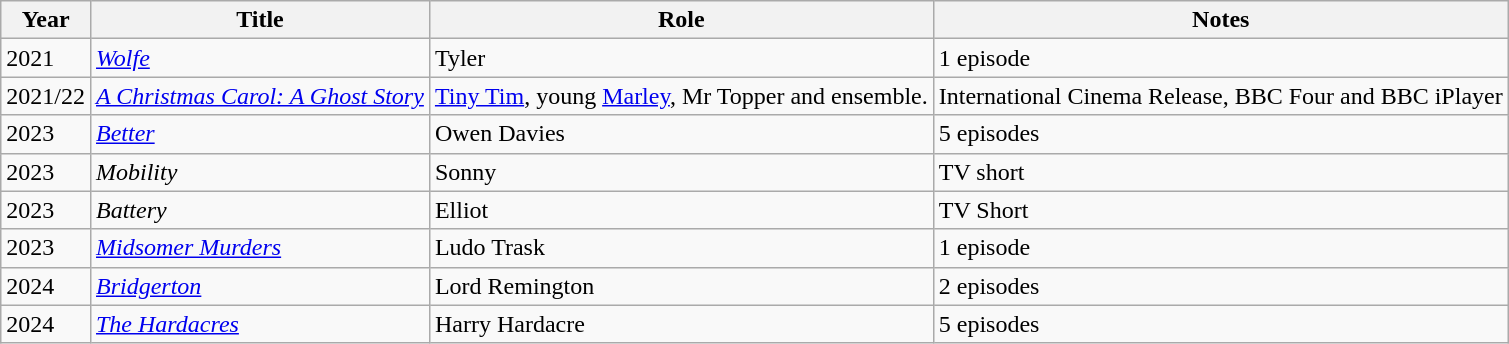<table class="wikitable sortable">
<tr>
<th>Year</th>
<th>Title</th>
<th>Role</th>
<th class="unsortable">Notes</th>
</tr>
<tr>
<td>2021</td>
<td><em><a href='#'>Wolfe</a></em></td>
<td>Tyler</td>
<td>1 episode</td>
</tr>
<tr>
<td>2021/22</td>
<td><em><a href='#'>A Christmas Carol: A Ghost Story</a></em></td>
<td><a href='#'>Tiny Tim</a>, young <a href='#'>Marley</a>, Mr Topper and ensemble.</td>
<td>International Cinema Release, BBC Four and BBC iPlayer</td>
</tr>
<tr>
<td>2023</td>
<td><em><a href='#'>Better</a></em></td>
<td>Owen Davies</td>
<td>5 episodes</td>
</tr>
<tr>
<td>2023</td>
<td><em>Mobility</em></td>
<td>Sonny</td>
<td>TV short</td>
</tr>
<tr>
<td>2023</td>
<td><em>Battery</em></td>
<td>Elliot</td>
<td>TV Short</td>
</tr>
<tr>
<td>2023</td>
<td><em><a href='#'>Midsomer Murders</a></em></td>
<td>Ludo Trask</td>
<td>1 episode</td>
</tr>
<tr>
<td>2024</td>
<td><em><a href='#'>Bridgerton</a></em></td>
<td>Lord Remington</td>
<td>2 episodes</td>
</tr>
<tr>
<td>2024</td>
<td><em><a href='#'>The Hardacres</a></em></td>
<td>Harry Hardacre</td>
<td>5 episodes</td>
</tr>
</table>
